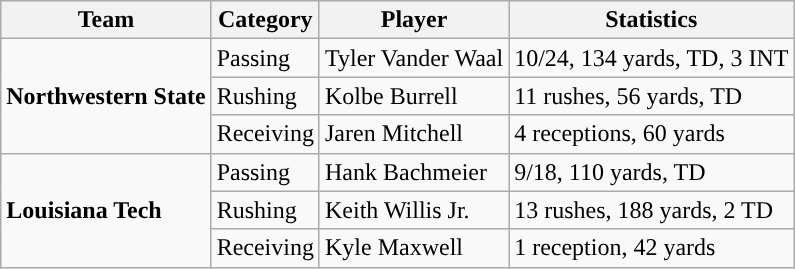<table class="wikitable" style="float: left;">
<tr>
<th>Team</th>
<th>Category</th>
<th>Player</th>
<th>Statistics</th>
</tr>
<tr>
<td rowspan=3><strong>Northwestern State</strong></td>
<td>Passing</td>
<td>Tyler Vander Waal</td>
<td>10/24, 134 yards, TD, 3 INT</td>
</tr>
<tr>
<td>Rushing</td>
<td>Kolbe Burrell</td>
<td>11 rushes, 56 yards, TD</td>
</tr>
<tr>
<td>Receiving</td>
<td>Jaren Mitchell</td>
<td>4 receptions, 60 yards</td>
</tr>
<tr>
<td rowspan=3><strong>Louisiana Tech</strong></td>
<td>Passing</td>
<td>Hank Bachmeier</td>
<td>9/18, 110 yards, TD</td>
</tr>
<tr>
<td>Rushing</td>
<td>Keith Willis Jr.</td>
<td>13 rushes, 188 yards, 2 TD</td>
</tr>
<tr>
<td>Receiving</td>
<td>Kyle Maxwell</td>
<td>1 reception, 42 yards</td>
</tr>
</table>
